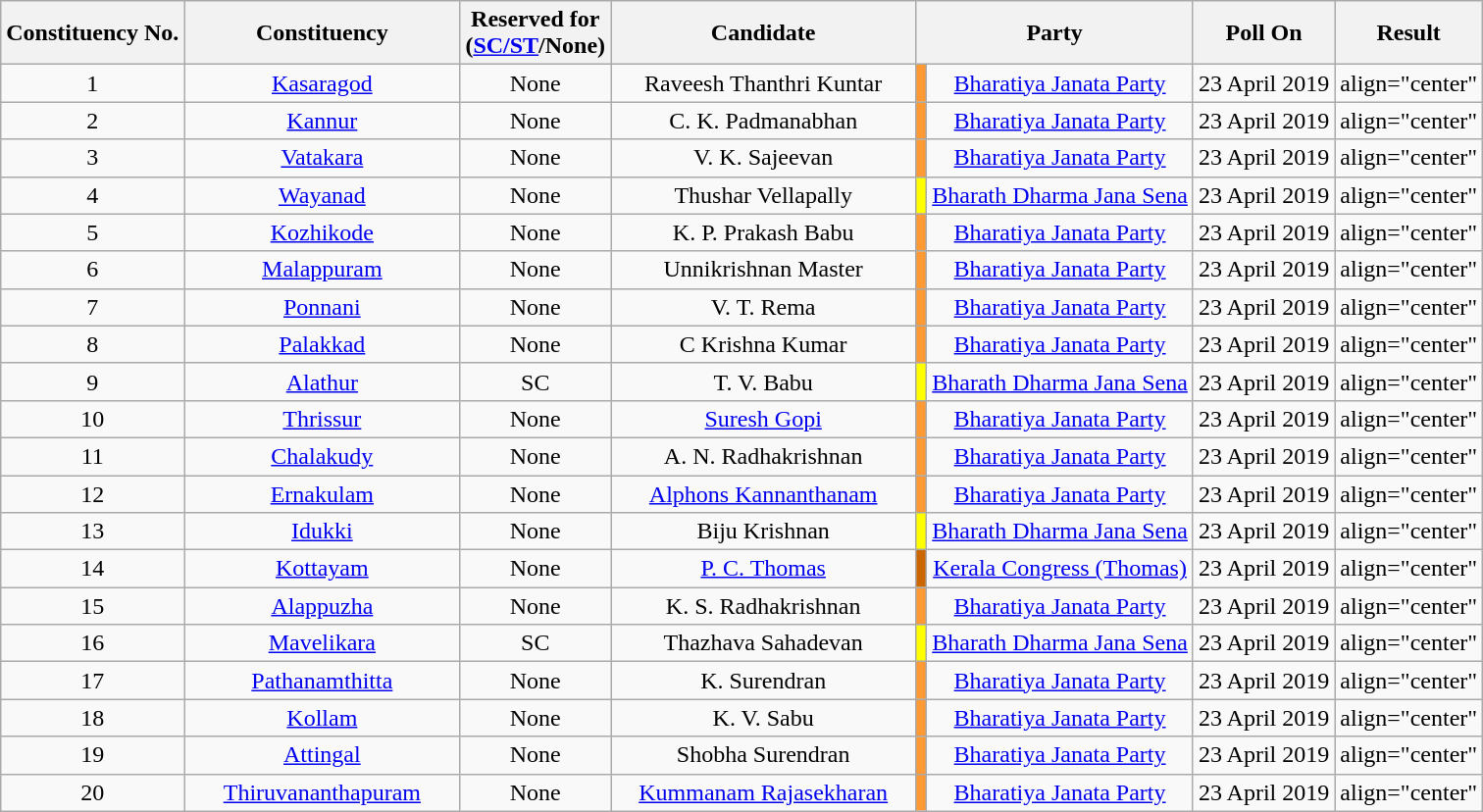<table class="wikitable sortable" style="text-align:center;">
<tr>
<th>Constituency No.</th>
<th style="width:180px;">Constituency</th>
<th>Reserved for<br>(<a href='#'>SC/ST</a>/None)</th>
<th style="width:200px;">Candidate</th>
<th colspan="2">Party</th>
<th>Poll On</th>
<th>Result</th>
</tr>
<tr>
<td align="center">1</td>
<td><a href='#'>Kasaragod</a></td>
<td align="center">None</td>
<td>Raveesh Thanthri Kuntar</td>
<td bgcolor=#FF9933></td>
<td><a href='#'>Bharatiya Janata Party</a></td>
<td align="center">23 April 2019</td>
<td>align="center" </td>
</tr>
<tr>
<td align="center">2</td>
<td><a href='#'>Kannur</a></td>
<td align="center">None</td>
<td>C. K. Padmanabhan</td>
<td bgcolor=#FF9933></td>
<td><a href='#'>Bharatiya Janata Party</a></td>
<td align="center">23 April 2019</td>
<td>align="center" </td>
</tr>
<tr>
<td align="center">3</td>
<td><a href='#'>Vatakara</a></td>
<td align="center">None</td>
<td>V. K. Sajeevan</td>
<td bgcolor=#FF9933></td>
<td><a href='#'>Bharatiya Janata Party</a></td>
<td align="center">23 April 2019</td>
<td>align="center" </td>
</tr>
<tr>
<td align="center">4</td>
<td><a href='#'>Wayanad</a></td>
<td align="center">None</td>
<td>Thushar Vellapally</td>
<td bgcolor="#FFFF00"></td>
<td><a href='#'>Bharath Dharma Jana Sena</a></td>
<td align="center">23 April 2019</td>
<td>align="center" </td>
</tr>
<tr>
<td align="center">5</td>
<td><a href='#'>Kozhikode</a></td>
<td align="center">None</td>
<td>K. P. Prakash Babu</td>
<td bgcolor=#FF9933></td>
<td><a href='#'>Bharatiya Janata Party</a></td>
<td align="center">23 April 2019</td>
<td>align="center" </td>
</tr>
<tr>
<td align="center">6</td>
<td><a href='#'>Malappuram</a></td>
<td align="center">None</td>
<td>Unnikrishnan Master</td>
<td bgcolor=#FF9933></td>
<td><a href='#'>Bharatiya Janata Party</a></td>
<td align="center">23 April 2019</td>
<td>align="center" </td>
</tr>
<tr>
<td align="center">7</td>
<td><a href='#'>Ponnani</a></td>
<td align="center">None</td>
<td>V. T. Rema</td>
<td bgcolor=#FF9933></td>
<td><a href='#'>Bharatiya Janata Party</a></td>
<td align="center">23 April 2019</td>
<td>align="center" </td>
</tr>
<tr>
<td align="center">8</td>
<td><a href='#'>Palakkad</a></td>
<td align="center">None</td>
<td>C Krishna Kumar</td>
<td bgcolor=#FF9933></td>
<td><a href='#'>Bharatiya Janata Party</a></td>
<td align="center">23 April 2019</td>
<td>align="center" </td>
</tr>
<tr>
<td align="center">9</td>
<td><a href='#'>Alathur</a></td>
<td align="center">SC</td>
<td>T. V. Babu</td>
<td bgcolor=#FFFF00></td>
<td><a href='#'>Bharath Dharma Jana Sena</a></td>
<td align="center">23 April 2019</td>
<td>align="center" </td>
</tr>
<tr>
<td align="center">10</td>
<td><a href='#'>Thrissur</a></td>
<td align="center">None</td>
<td><a href='#'>Suresh Gopi</a></td>
<td bgcolor="#FF9933"></td>
<td><a href='#'>Bharatiya Janata Party</a></td>
<td align="center">23 April 2019</td>
<td>align="center" </td>
</tr>
<tr>
<td align="center">11</td>
<td><a href='#'>Chalakudy</a></td>
<td align="center">None</td>
<td>A. N. Radhakrishnan</td>
<td bgcolor=#FF9933></td>
<td><a href='#'>Bharatiya Janata Party</a></td>
<td align="center">23 April 2019</td>
<td>align="center" </td>
</tr>
<tr>
<td align="center">12</td>
<td><a href='#'>Ernakulam</a></td>
<td align="center">None</td>
<td><a href='#'>Alphons Kannanthanam</a></td>
<td bgcolor=#FF9933></td>
<td><a href='#'>Bharatiya Janata Party</a></td>
<td align="center">23 April 2019</td>
<td>align="center" </td>
</tr>
<tr>
<td align="center">13</td>
<td><a href='#'>Idukki</a></td>
<td align="center">None</td>
<td>Biju Krishnan</td>
<td bgcolor=#FFFF00></td>
<td><a href='#'>Bharath Dharma Jana Sena</a></td>
<td align="center">23 April 2019</td>
<td>align="center" </td>
</tr>
<tr>
<td align="center">14</td>
<td><a href='#'>Kottayam</a></td>
<td align="center">None</td>
<td><a href='#'>P. C. Thomas</a></td>
<td bgcolor=#CC6600></td>
<td><a href='#'>Kerala Congress (Thomas)</a></td>
<td align="center">23 April 2019</td>
<td>align="center" </td>
</tr>
<tr>
<td align="center">15</td>
<td><a href='#'>Alappuzha</a></td>
<td align="center">None</td>
<td>K. S. Radhakrishnan</td>
<td bgcolor=#FF9933></td>
<td><a href='#'>Bharatiya Janata Party</a></td>
<td align="center">23 April 2019</td>
<td>align="center" </td>
</tr>
<tr>
<td align="center">16</td>
<td><a href='#'>Mavelikara</a></td>
<td align="center">SC</td>
<td>Thazhava Sahadevan</td>
<td bgcolor=#FFFF00></td>
<td><a href='#'>Bharath Dharma Jana Sena</a></td>
<td align="center">23 April 2019</td>
<td>align="center" </td>
</tr>
<tr>
<td align="center">17</td>
<td><a href='#'>Pathanamthitta</a></td>
<td align="center">None</td>
<td>K. Surendran</td>
<td bgcolor=#FF9933></td>
<td><a href='#'>Bharatiya Janata Party</a></td>
<td align="center">23 April 2019</td>
<td>align="center" </td>
</tr>
<tr>
<td align="center">18</td>
<td><a href='#'>Kollam</a></td>
<td align="center">None</td>
<td>K. V. Sabu</td>
<td bgcolor=#FF9933></td>
<td><a href='#'>Bharatiya Janata Party</a></td>
<td align="center">23 April 2019</td>
<td>align="center" </td>
</tr>
<tr>
<td align="center">19</td>
<td><a href='#'>Attingal</a></td>
<td align="center">None</td>
<td>Shobha Surendran</td>
<td bgcolor=#FF9933></td>
<td><a href='#'>Bharatiya Janata Party</a></td>
<td align="center">23 April 2019</td>
<td>align="center" </td>
</tr>
<tr>
<td align="center">20</td>
<td><a href='#'>Thiruvananthapuram</a></td>
<td align="center">None</td>
<td><a href='#'>Kummanam Rajasekharan</a></td>
<td bgcolor=#FF9933></td>
<td><a href='#'>Bharatiya Janata Party</a></td>
<td align="center">23 April 2019</td>
<td>align="center" </td>
</tr>
</table>
